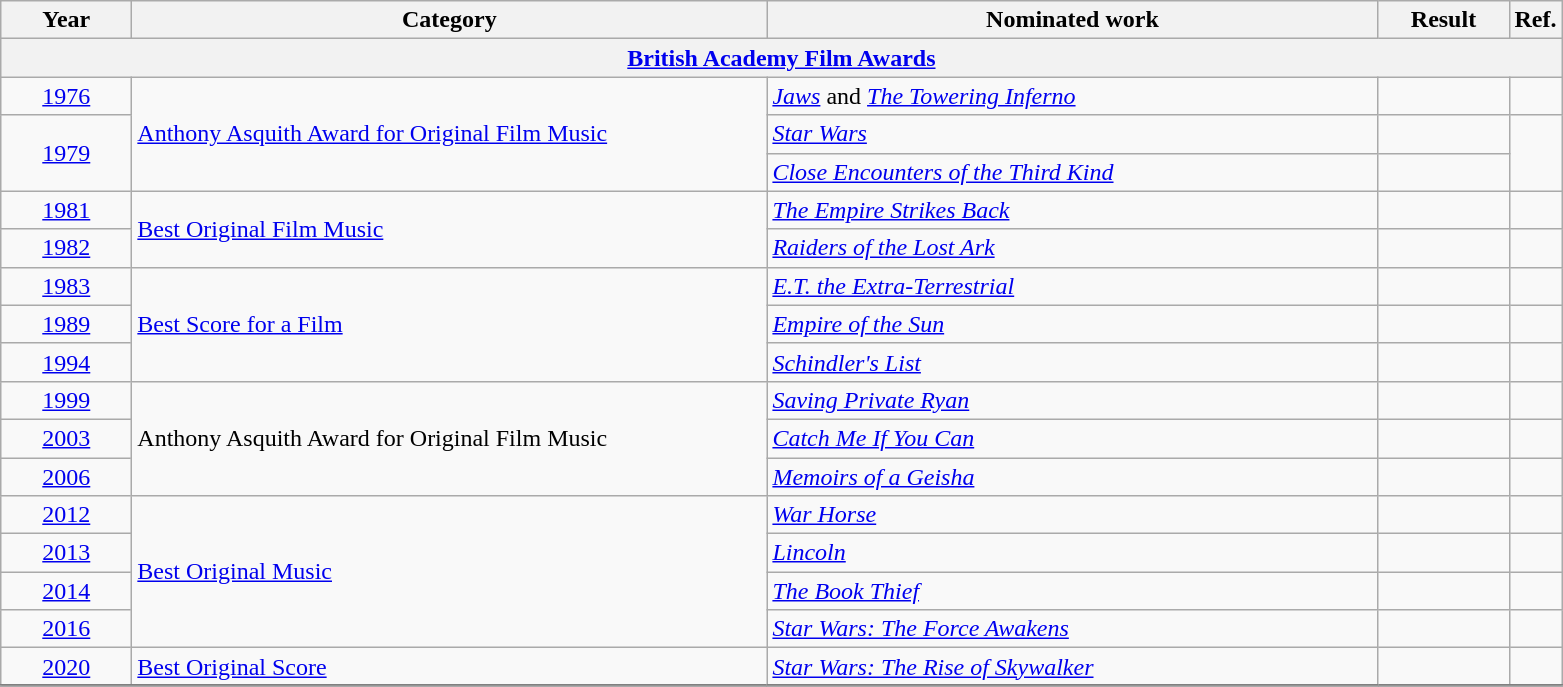<table class=wikitable>
<tr>
<th scope="col" style="width:5em;">Year</th>
<th scope="col" style="width:26em;">Category</th>
<th scope="col" style="width:25em;">Nominated work</th>
<th scope="col" style="width:5em;">Result</th>
<th>Ref.</th>
</tr>
<tr>
<th colspan=5><a href='#'>British Academy Film Awards</a></th>
</tr>
<tr>
<td style="text-align:center;"><a href='#'>1976</a></td>
<td rowspan="3"><a href='#'>Anthony Asquith Award for Original Film Music</a></td>
<td><em><a href='#'>Jaws</a></em> and <em><a href='#'>The Towering Inferno</a></em></td>
<td></td>
<td style="text-align: center"></td>
</tr>
<tr>
<td style="text-align:center;", rowspan=2><a href='#'>1979</a></td>
<td><em><a href='#'>Star Wars</a></em></td>
<td></td>
<td rowspan=2 style="text-align: center"></td>
</tr>
<tr>
<td><em><a href='#'>Close Encounters of the Third Kind</a></em></td>
<td></td>
</tr>
<tr>
<td style="text-align:center;"><a href='#'>1981</a></td>
<td rowspan="2"><a href='#'>Best Original Film Music</a></td>
<td><em><a href='#'>The Empire Strikes Back</a></em></td>
<td></td>
<td style="text-align: center"></td>
</tr>
<tr>
<td style="text-align:center;"><a href='#'>1982</a></td>
<td><em><a href='#'>Raiders of the Lost Ark</a></em></td>
<td></td>
<td style="text-align: center"></td>
</tr>
<tr>
<td style="text-align:center;"><a href='#'>1983</a></td>
<td rowspan="3"><a href='#'>Best Score for a Film</a></td>
<td><em><a href='#'>E.T. the Extra-Terrestrial</a></em></td>
<td></td>
<td style="text-align: center"></td>
</tr>
<tr>
<td style="text-align:center;"><a href='#'>1989</a></td>
<td><em><a href='#'>Empire of the Sun</a></em></td>
<td></td>
<td style="text-align: center"></td>
</tr>
<tr>
<td style="text-align:center;"><a href='#'>1994</a></td>
<td><em><a href='#'>Schindler's List</a></em></td>
<td></td>
<td style="text-align: center"></td>
</tr>
<tr>
<td style="text-align:center;"><a href='#'>1999</a></td>
<td rowspan="3">Anthony Asquith Award for Original Film Music</td>
<td><em><a href='#'>Saving Private Ryan</a></em></td>
<td></td>
<td style="text-align: center"></td>
</tr>
<tr>
<td style="text-align:center;"><a href='#'>2003</a></td>
<td><em><a href='#'>Catch Me If You Can</a></em></td>
<td></td>
<td style="text-align: center"></td>
</tr>
<tr>
<td style="text-align:center;"><a href='#'>2006</a></td>
<td><em><a href='#'>Memoirs of a Geisha</a></em></td>
<td></td>
<td style="text-align: center"></td>
</tr>
<tr>
<td style="text-align:center;"><a href='#'>2012</a></td>
<td rowspan="4"><a href='#'>Best Original Music</a></td>
<td><em><a href='#'>War Horse</a></em></td>
<td></td>
<td style="text-align: center"></td>
</tr>
<tr>
<td style="text-align:center;"><a href='#'>2013</a></td>
<td><em><a href='#'>Lincoln</a></em></td>
<td></td>
<td style="text-align: center"></td>
</tr>
<tr>
<td style="text-align:center;"><a href='#'>2014</a></td>
<td><em><a href='#'>The Book Thief</a></em></td>
<td></td>
<td style="text-align: center"></td>
</tr>
<tr>
<td style="text-align:center;"><a href='#'>2016</a></td>
<td><em><a href='#'>Star Wars: The Force Awakens</a></em></td>
<td></td>
<td style="text-align: center"></td>
</tr>
<tr>
<td style="text-align:center;"><a href='#'>2020</a></td>
<td><a href='#'>Best Original Score</a></td>
<td><em><a href='#'>Star Wars: The Rise of Skywalker</a></em></td>
<td></td>
<td style="text-align: center"></td>
</tr>
<tr>
</tr>
<tr style="border-top:2px solid gray;">
</tr>
<tr>
</tr>
</table>
